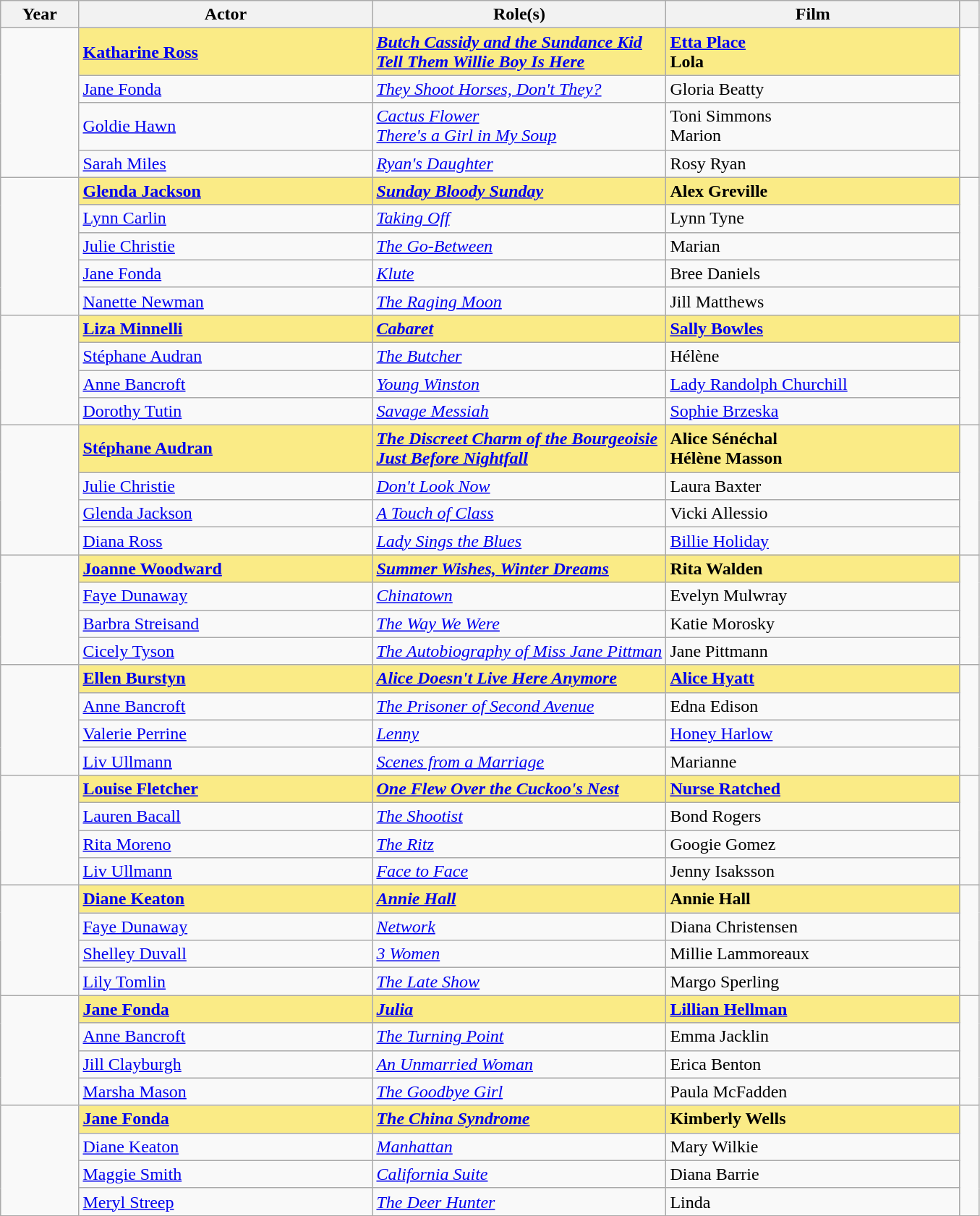<table class="wikitable sortable">
<tr>
<th scope="col" style="width:8%;">Year</th>
<th scope="col" style="width:30%;">Actor</th>
<th scope="col" style="width:30%;">Role(s)</th>
<th scope="col" style="width:30%;">Film</th>
<th scope="col" style="width:2%;" class="unsortable"></th>
</tr>
<tr>
<td rowspan="4"></td>
<td style="background:#FAEB86"><strong><a href='#'>Katharine Ross</a> </strong></td>
<td style="background:#FAEB86"><strong><em><a href='#'>Butch Cassidy and the Sundance Kid</a></em></strong> <br> <strong><em><a href='#'>Tell Them Willie Boy Is Here</a></em></strong></td>
<td style="background:#FAEB86"><strong><a href='#'>Etta Place</a></strong> <br> <strong>Lola</strong></td>
<td rowspan=4></td>
</tr>
<tr>
<td><a href='#'>Jane Fonda</a></td>
<td><em><a href='#'>They Shoot Horses, Don't They?</a></em></td>
<td>Gloria Beatty</td>
</tr>
<tr>
<td><a href='#'>Goldie Hawn</a> </td>
<td><em><a href='#'>Cactus Flower</a></em> <br> <em><a href='#'>There's a Girl in My Soup</a></em></td>
<td>Toni Simmons <br> Marion</td>
</tr>
<tr>
<td><a href='#'>Sarah Miles</a></td>
<td><em><a href='#'>Ryan's Daughter</a></em></td>
<td>Rosy Ryan</td>
</tr>
<tr>
<td rowspan="5"></td>
<td style="background:#FAEB86"><strong><a href='#'>Glenda Jackson</a></strong></td>
<td style="background:#FAEB86"><strong><em><a href='#'>Sunday Bloody Sunday</a></em></strong></td>
<td style="background:#FAEB86"><strong>Alex Greville</strong></td>
<td rowspan=5></td>
</tr>
<tr>
<td><a href='#'>Lynn Carlin</a></td>
<td><em><a href='#'>Taking Off</a></em></td>
<td>Lynn Tyne</td>
</tr>
<tr>
<td><a href='#'>Julie Christie</a></td>
<td><em><a href='#'>The Go-Between</a></em></td>
<td>Marian</td>
</tr>
<tr>
<td><a href='#'>Jane Fonda</a></td>
<td><em><a href='#'>Klute</a></em></td>
<td>Bree Daniels</td>
</tr>
<tr>
<td><a href='#'>Nanette Newman</a></td>
<td><em><a href='#'>The Raging Moon</a></em></td>
<td>Jill Matthews</td>
</tr>
<tr>
<td rowspan="4"></td>
<td style="background:#FAEB86"><strong><a href='#'>Liza Minnelli</a></strong></td>
<td style="background:#FAEB86"><strong><em><a href='#'>Cabaret</a></em></strong></td>
<td style="background:#FAEB86"><strong><a href='#'>Sally Bowles</a></strong></td>
<td rowspan=4></td>
</tr>
<tr>
<td><a href='#'>Stéphane Audran</a></td>
<td><em><a href='#'>The Butcher</a></em></td>
<td>Hélène</td>
</tr>
<tr>
<td><a href='#'>Anne Bancroft</a></td>
<td><em><a href='#'>Young Winston</a></em></td>
<td><a href='#'>Lady Randolph Churchill</a></td>
</tr>
<tr>
<td><a href='#'>Dorothy Tutin</a></td>
<td><em><a href='#'>Savage Messiah</a></em></td>
<td><a href='#'>Sophie Brzeska</a></td>
</tr>
<tr>
<td rowspan="4"></td>
<td style="background:#FAEB86"><strong><a href='#'>Stéphane Audran</a> </strong></td>
<td style="background:#FAEB86"><strong><em><a href='#'>The Discreet Charm of the Bourgeoisie</a></em></strong> <br> <strong><em><a href='#'>Just Before Nightfall</a></em></strong></td>
<td style="background:#FAEB86"><strong>Alice Sénéchal</strong> <br> <strong>Hélène Masson</strong></td>
<td rowspan=4></td>
</tr>
<tr>
<td><a href='#'>Julie Christie</a></td>
<td><em><a href='#'>Don't Look Now</a></em></td>
<td>Laura Baxter</td>
</tr>
<tr>
<td><a href='#'>Glenda Jackson</a></td>
<td><em><a href='#'>A Touch of Class</a></em></td>
<td>Vicki Allessio</td>
</tr>
<tr>
<td><a href='#'>Diana Ross</a></td>
<td><em><a href='#'>Lady Sings the Blues</a></em></td>
<td><a href='#'>Billie Holiday</a></td>
</tr>
<tr>
<td rowspan="4"></td>
<td style="background:#FAEB86"><strong><a href='#'>Joanne Woodward</a></strong></td>
<td style="background:#FAEB86"><strong><em><a href='#'>Summer Wishes, Winter Dreams</a></em></strong></td>
<td style="background:#FAEB86"><strong>Rita Walden</strong></td>
<td rowspan=4></td>
</tr>
<tr>
<td><a href='#'>Faye Dunaway</a></td>
<td><em><a href='#'>Chinatown</a></em></td>
<td>Evelyn Mulwray</td>
</tr>
<tr>
<td><a href='#'>Barbra Streisand</a></td>
<td><em><a href='#'>The Way We Were</a></em></td>
<td>Katie Morosky</td>
</tr>
<tr>
<td><a href='#'>Cicely Tyson</a></td>
<td><em><a href='#'>The Autobiography of Miss Jane Pittman</a></em></td>
<td>Jane Pittmann</td>
</tr>
<tr>
<td rowspan="4"></td>
<td style="background:#FAEB86"><strong><a href='#'>Ellen Burstyn</a></strong></td>
<td style="background:#FAEB86"><strong><em><a href='#'>Alice Doesn't Live Here Anymore</a></em></strong></td>
<td style="background:#FAEB86"><strong><a href='#'>Alice Hyatt</a></strong></td>
<td rowspan=4></td>
</tr>
<tr>
<td><a href='#'>Anne Bancroft</a></td>
<td><em><a href='#'>The Prisoner of Second Avenue</a></em></td>
<td>Edna Edison</td>
</tr>
<tr>
<td><a href='#'>Valerie Perrine</a></td>
<td><em><a href='#'>Lenny</a></em></td>
<td><a href='#'>Honey Harlow</a></td>
</tr>
<tr>
<td><a href='#'>Liv Ullmann</a></td>
<td><em><a href='#'>Scenes from a Marriage</a></em></td>
<td>Marianne</td>
</tr>
<tr>
<td rowspan="4"></td>
<td style="background:#FAEB86"><strong><a href='#'>Louise Fletcher</a></strong></td>
<td style="background:#FAEB86"><strong><em><a href='#'>One Flew Over the Cuckoo's Nest</a></em></strong></td>
<td style="background:#FAEB86"><strong><a href='#'>Nurse Ratched</a></strong></td>
<td rowspan=4></td>
</tr>
<tr>
<td><a href='#'>Lauren Bacall</a></td>
<td><em><a href='#'>The Shootist</a></em></td>
<td>Bond Rogers</td>
</tr>
<tr>
<td><a href='#'>Rita Moreno</a></td>
<td><em><a href='#'>The Ritz</a></em></td>
<td>Googie Gomez</td>
</tr>
<tr>
<td><a href='#'>Liv Ullmann</a></td>
<td><em><a href='#'>Face to Face</a></em></td>
<td>Jenny Isaksson</td>
</tr>
<tr>
<td rowspan="4"></td>
<td style="background:#FAEB86"><strong><a href='#'>Diane Keaton</a></strong></td>
<td style="background:#FAEB86"><strong><em><a href='#'>Annie Hall</a></em></strong></td>
<td style="background:#FAEB86"><strong>Annie Hall</strong></td>
<td rowspan=4></td>
</tr>
<tr>
<td><a href='#'>Faye Dunaway</a></td>
<td><em><a href='#'>Network</a></em></td>
<td>Diana Christensen</td>
</tr>
<tr>
<td><a href='#'>Shelley Duvall</a></td>
<td><em><a href='#'>3 Women</a></em></td>
<td>Millie Lammoreaux</td>
</tr>
<tr>
<td><a href='#'>Lily Tomlin</a></td>
<td><em><a href='#'>The Late Show</a></em></td>
<td>Margo Sperling</td>
</tr>
<tr>
<td rowspan="4"></td>
<td style="background:#FAEB86"><strong><a href='#'>Jane Fonda</a></strong></td>
<td style="background:#FAEB86"><strong><em><a href='#'>Julia</a></em></strong></td>
<td style="background:#FAEB86"><strong><a href='#'>Lillian Hellman</a></strong></td>
<td rowspan=4></td>
</tr>
<tr>
<td><a href='#'>Anne Bancroft</a></td>
<td><em><a href='#'>The Turning Point</a></em></td>
<td>Emma Jacklin</td>
</tr>
<tr>
<td><a href='#'>Jill Clayburgh</a></td>
<td><em><a href='#'>An Unmarried Woman</a></em></td>
<td>Erica Benton</td>
</tr>
<tr>
<td><a href='#'>Marsha Mason</a></td>
<td><em><a href='#'>The Goodbye Girl</a></em></td>
<td>Paula McFadden</td>
</tr>
<tr>
<td rowspan="4"></td>
<td style="background:#FAEB86"><strong><a href='#'>Jane Fonda</a></strong></td>
<td style="background:#FAEB86"><strong><em><a href='#'>The China Syndrome</a></em></strong></td>
<td style="background:#FAEB86"><strong>Kimberly Wells</strong></td>
<td rowspan=4></td>
</tr>
<tr>
<td><a href='#'>Diane Keaton</a></td>
<td><em><a href='#'>Manhattan</a></em></td>
<td>Mary Wilkie</td>
</tr>
<tr>
<td><a href='#'>Maggie Smith</a></td>
<td><em><a href='#'>California Suite</a></em></td>
<td>Diana Barrie</td>
</tr>
<tr>
<td><a href='#'>Meryl Streep</a></td>
<td><em><a href='#'>The Deer Hunter</a></em></td>
<td>Linda</td>
</tr>
</table>
